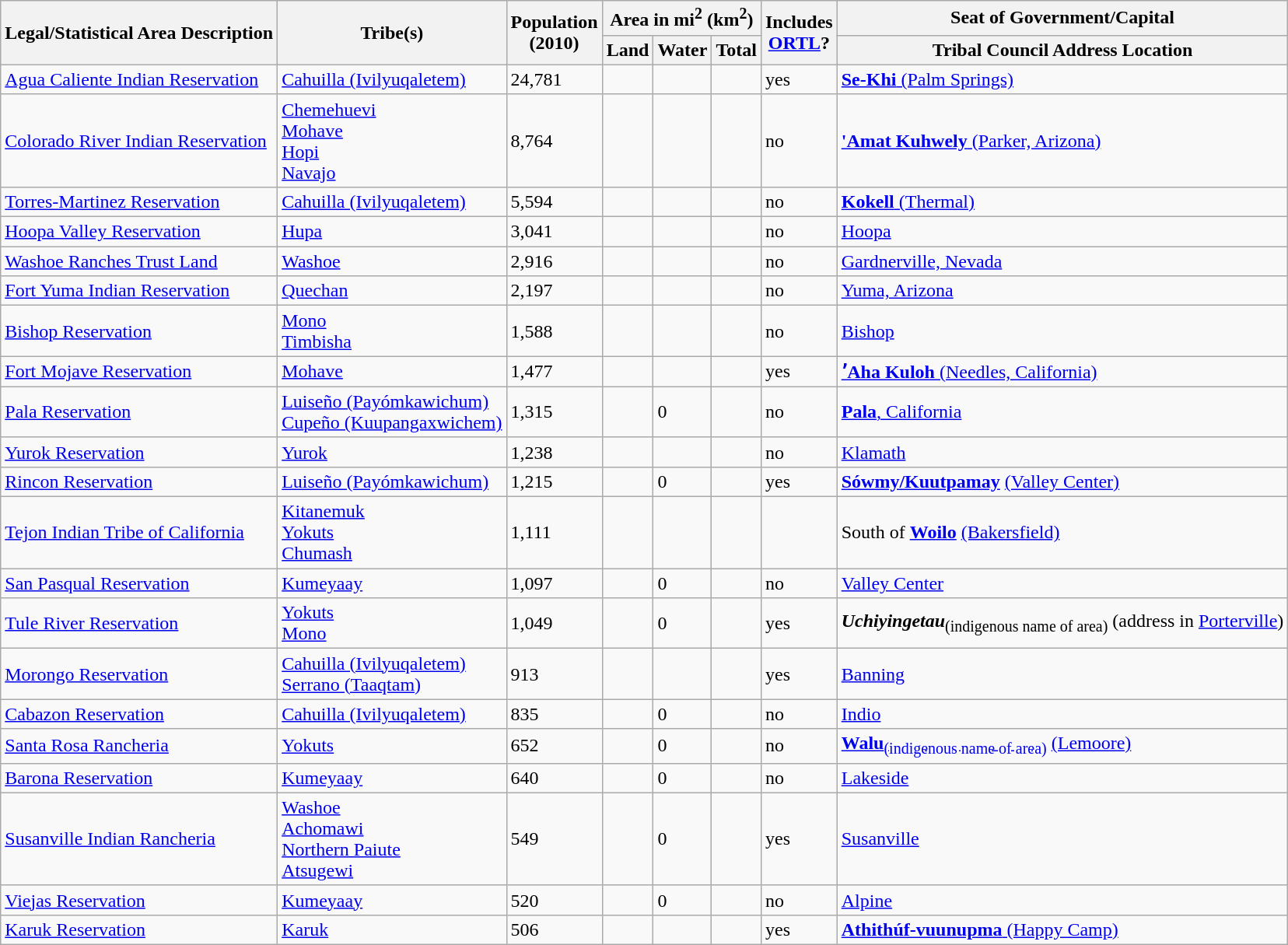<table class="wikitable">
<tr>
<th rowspan="2">Legal/Statistical Area Description</th>
<th rowspan="2">Tribe(s)</th>
<th rowspan="2">Population<br>(2010)</th>
<th colspan="3">Area in mi<sup>2</sup> (km<sup>2</sup>)</th>
<th rowspan="2">Includes<br><a href='#'>ORTL</a>?</th>
<th>Seat of Government/Capital</th>
</tr>
<tr>
<th>Land</th>
<th>Water</th>
<th>Total</th>
<th>Tribal Council Address Location</th>
</tr>
<tr>
<td><a href='#'>Agua Caliente Indian Reservation</a></td>
<td><a href='#'>Cahuilla (Ivilyuqaletem)</a></td>
<td>24,781</td>
<td></td>
<td></td>
<td></td>
<td>yes</td>
<td><a href='#'><strong>Se-Khi</strong> (Palm Springs)</a></td>
</tr>
<tr>
<td><a href='#'>Colorado River Indian Reservation</a></td>
<td><a href='#'>Chemehuevi</a><br><a href='#'>Mohave</a><br><a href='#'>Hopi</a><br><a href='#'>Navajo</a></td>
<td>8,764</td>
<td></td>
<td></td>
<td></td>
<td>no</td>
<td><a href='#'><strong>'Amat Kuhwely</strong> (Parker, Arizona)</a></td>
</tr>
<tr>
<td><a href='#'>Torres-Martinez Reservation</a></td>
<td><a href='#'>Cahuilla (Ivilyuqaletem)</a></td>
<td>5,594</td>
<td></td>
<td></td>
<td></td>
<td>no</td>
<td><a href='#'><strong>Kokell</strong> (Thermal)</a></td>
</tr>
<tr>
<td><a href='#'>Hoopa Valley Reservation</a></td>
<td><a href='#'>Hupa</a></td>
<td>3,041</td>
<td></td>
<td></td>
<td></td>
<td>no</td>
<td><a href='#'>Hoopa</a></td>
</tr>
<tr>
<td><a href='#'>Washoe Ranches Trust Land</a></td>
<td><a href='#'>Washoe</a></td>
<td>2,916</td>
<td></td>
<td></td>
<td></td>
<td>no</td>
<td><a href='#'>Gardnerville, Nevada</a></td>
</tr>
<tr>
<td><a href='#'>Fort Yuma Indian Reservation</a></td>
<td><a href='#'>Quechan</a></td>
<td>2,197</td>
<td></td>
<td></td>
<td></td>
<td>no</td>
<td><a href='#'>Yuma, Arizona</a></td>
</tr>
<tr>
<td><a href='#'>Bishop Reservation</a></td>
<td><a href='#'>Mono</a><br><a href='#'>Timbisha</a></td>
<td>1,588</td>
<td></td>
<td></td>
<td></td>
<td>no</td>
<td><a href='#'>Bishop</a></td>
</tr>
<tr>
<td><a href='#'>Fort Mojave Reservation</a></td>
<td><a href='#'>Mohave</a></td>
<td>1,477</td>
<td></td>
<td></td>
<td></td>
<td>yes</td>
<td><a href='#'><strong>ʼAha Kuloh</strong> (Needles, California)</a></td>
</tr>
<tr>
<td><a href='#'>Pala Reservation</a></td>
<td><a href='#'>Luiseño (Payómkawichum)</a><br><a href='#'>Cupeño (Kuupangaxwichem)</a></td>
<td>1,315</td>
<td></td>
<td>0</td>
<td></td>
<td>no</td>
<td><a href='#'><strong>Pala</strong>, California</a></td>
</tr>
<tr>
<td><a href='#'>Yurok Reservation</a></td>
<td><a href='#'>Yurok</a></td>
<td>1,238</td>
<td></td>
<td></td>
<td></td>
<td>no</td>
<td><a href='#'>Klamath</a></td>
</tr>
<tr>
<td><a href='#'>Rincon Reservation</a></td>
<td><a href='#'>Luiseño (Payómkawichum)</a></td>
<td>1,215</td>
<td></td>
<td>0</td>
<td></td>
<td>yes</td>
<td><a href='#'><strong>Sówmy/Kuutpamay</strong></a> <a href='#'>(Valley Center)</a></td>
</tr>
<tr>
<td><a href='#'>Tejon Indian Tribe of California</a></td>
<td><a href='#'>Kitanemuk</a><br><a href='#'>Yokuts</a><br><a href='#'>Chumash</a></td>
<td>1,111</td>
<td></td>
<td></td>
<td></td>
<td></td>
<td>South of <a href='#'><strong>Woilo</strong></a> <a href='#'>(Bakersfield)</a></td>
</tr>
<tr>
<td><a href='#'>San Pasqual Reservation</a></td>
<td><a href='#'>Kumeyaay</a></td>
<td>1,097</td>
<td></td>
<td>0</td>
<td></td>
<td>no</td>
<td><a href='#'>Valley Center</a></td>
</tr>
<tr>
<td><a href='#'>Tule River Reservation</a></td>
<td><a href='#'>Yokuts</a><br><a href='#'>Mono</a></td>
<td>1,049</td>
<td></td>
<td>0</td>
<td></td>
<td>yes</td>
<td><strong><em>Uchiyingetau</em></strong><sub>(indigenous name of area)</sub> (address in <a href='#'>Porterville</a>)</td>
</tr>
<tr>
<td><a href='#'>Morongo Reservation</a></td>
<td><a href='#'>Cahuilla (Ivilyuqaletem)</a><br><a href='#'>Serrano (Taaqtam)</a></td>
<td>913</td>
<td></td>
<td></td>
<td></td>
<td>yes</td>
<td><a href='#'>Banning</a></td>
</tr>
<tr>
<td><a href='#'>Cabazon Reservation</a></td>
<td><a href='#'>Cahuilla (Ivilyuqaletem)</a></td>
<td>835</td>
<td></td>
<td>0</td>
<td></td>
<td>no</td>
<td><a href='#'>Indio</a></td>
</tr>
<tr>
<td><a href='#'>Santa Rosa Rancheria</a></td>
<td><a href='#'>Yokuts</a></td>
<td>652</td>
<td></td>
<td>0</td>
<td></td>
<td>no</td>
<td><a href='#'><strong>Walu</strong><sub>(indigenous name of area)</sub></a> <a href='#'>(Lemoore)</a></td>
</tr>
<tr>
<td><a href='#'>Barona Reservation</a></td>
<td><a href='#'>Kumeyaay</a></td>
<td>640</td>
<td></td>
<td>0</td>
<td></td>
<td>no</td>
<td><a href='#'>Lakeside</a></td>
</tr>
<tr>
<td><a href='#'>Susanville Indian Rancheria</a></td>
<td><a href='#'>Washoe</a><br><a href='#'>Achomawi</a><br><a href='#'>Northern Paiute</a><br><a href='#'>Atsugewi</a></td>
<td>549</td>
<td></td>
<td>0</td>
<td></td>
<td>yes</td>
<td><a href='#'>Susanville</a></td>
</tr>
<tr>
<td><a href='#'>Viejas Reservation</a></td>
<td><a href='#'>Kumeyaay</a></td>
<td>520</td>
<td></td>
<td>0</td>
<td></td>
<td>no</td>
<td><a href='#'>Alpine</a></td>
</tr>
<tr>
<td><a href='#'>Karuk Reservation</a></td>
<td><a href='#'>Karuk</a></td>
<td>506</td>
<td></td>
<td></td>
<td></td>
<td>yes</td>
<td><a href='#'><strong>Athithúf-vuunupma</strong> (Happy Camp)</a></td>
</tr>
</table>
